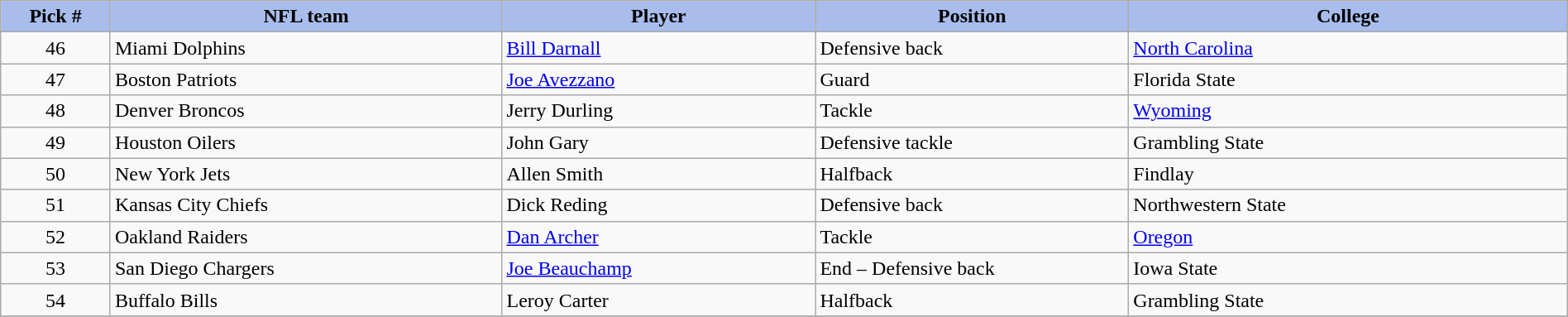<table class="wikitable sortable sortable" style="width: 100%">
<tr>
<th style="background:#A8BDEC;" width=7%>Pick #</th>
<th width=25% style="background:#A8BDEC;">NFL team</th>
<th width=20% style="background:#A8BDEC;">Player</th>
<th width=20% style="background:#A8BDEC;">Position</th>
<th style="background:#A8BDEC;">College</th>
</tr>
<tr>
<td align=center>46</td>
<td>Miami Dolphins</td>
<td><a href='#'>Bill Darnall</a></td>
<td>Defensive back</td>
<td><a href='#'>North Carolina</a></td>
</tr>
<tr>
<td align=center>47</td>
<td>Boston Patriots</td>
<td><a href='#'>Joe Avezzano</a></td>
<td>Guard</td>
<td>Florida State</td>
</tr>
<tr>
<td align=center>48</td>
<td>Denver Broncos</td>
<td>Jerry Durling</td>
<td>Tackle</td>
<td><a href='#'>Wyoming</a></td>
</tr>
<tr>
<td align=center>49</td>
<td>Houston Oilers</td>
<td John Gary (American football)>John Gary</td>
<td>Defensive tackle</td>
<td>Grambling State</td>
</tr>
<tr>
<td align=center>50</td>
<td>New York Jets</td>
<td>Allen Smith</td>
<td>Halfback</td>
<td>Findlay</td>
</tr>
<tr>
<td align=center>51</td>
<td>Kansas City Chiefs</td>
<td>Dick Reding</td>
<td>Defensive back</td>
<td>Northwestern State</td>
</tr>
<tr>
<td align=center>52</td>
<td>Oakland Raiders</td>
<td><a href='#'>Dan Archer</a></td>
<td>Tackle</td>
<td><a href='#'>Oregon</a></td>
</tr>
<tr>
<td align=center>53</td>
<td>San Diego Chargers</td>
<td><a href='#'>Joe Beauchamp</a></td>
<td>End – Defensive back</td>
<td>Iowa State</td>
</tr>
<tr>
<td align=center>54</td>
<td>Buffalo Bills</td>
<td>Leroy Carter</td>
<td>Halfback</td>
<td>Grambling State</td>
</tr>
<tr>
</tr>
</table>
